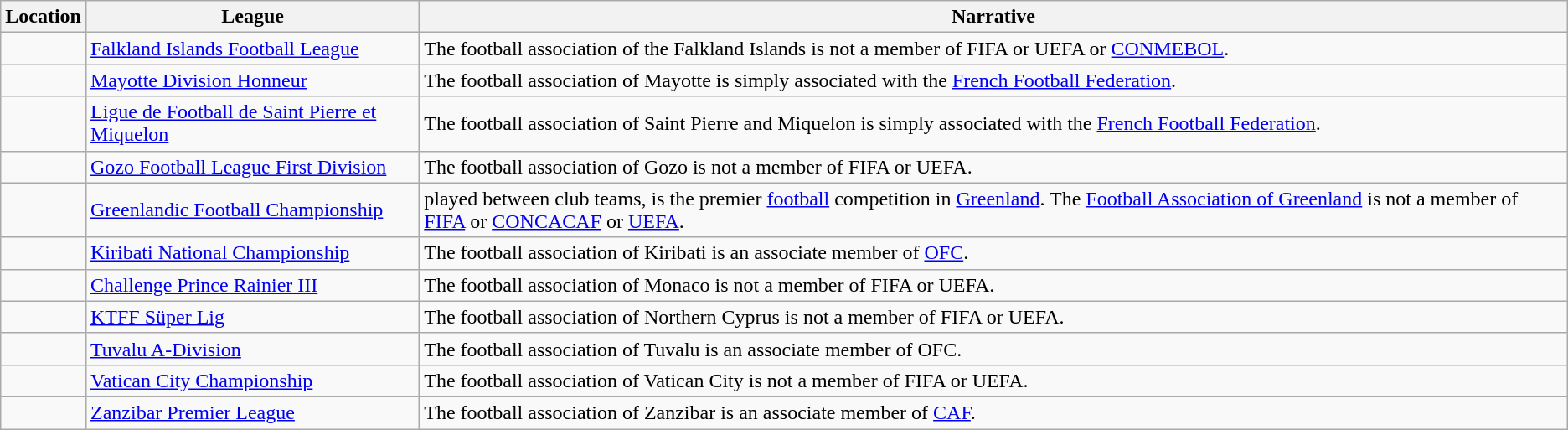<table class="wikitable">
<tr>
<th>Location</th>
<th>League</th>
<th>Narrative</th>
</tr>
<tr>
<td></td>
<td><a href='#'>Falkland Islands Football League</a></td>
<td>The football association of the Falkland Islands is not a member of FIFA or UEFA or <a href='#'>CONMEBOL</a>.</td>
</tr>
<tr>
<td></td>
<td><a href='#'>Mayotte Division Honneur</a></td>
<td>The football association of Mayotte is simply associated with the <a href='#'>French Football Federation</a>.</td>
</tr>
<tr>
<td></td>
<td><a href='#'>Ligue de Football de Saint Pierre et Miquelon</a></td>
<td>The football association of Saint Pierre and Miquelon is simply associated with the <a href='#'>French Football Federation</a>.</td>
</tr>
<tr>
<td></td>
<td><a href='#'>Gozo Football League First Division</a></td>
<td>The football association of Gozo is not a member of FIFA or UEFA.</td>
</tr>
<tr>
<td></td>
<td><a href='#'>Greenlandic Football Championship</a></td>
<td>played between club teams, is the premier <a href='#'>football</a> competition in <a href='#'>Greenland</a>. The <a href='#'>Football Association of Greenland</a> is not a member of <a href='#'>FIFA</a> or <a href='#'>CONCACAF</a> or <a href='#'>UEFA</a>.</td>
</tr>
<tr>
<td></td>
<td><a href='#'>Kiribati National Championship</a></td>
<td>The football association of Kiribati is an associate member of <a href='#'>OFC</a>.</td>
</tr>
<tr>
<td></td>
<td><a href='#'>Challenge Prince Rainier III</a></td>
<td>The football association of Monaco is not a member of FIFA or UEFA.</td>
</tr>
<tr>
<td></td>
<td><a href='#'>KTFF Süper Lig</a></td>
<td>The football association of Northern Cyprus is not a member of FIFA or UEFA.</td>
</tr>
<tr>
<td></td>
<td><a href='#'>Tuvalu A-Division</a></td>
<td>The football association of Tuvalu is an associate member of OFC.</td>
</tr>
<tr>
<td></td>
<td><a href='#'>Vatican City Championship</a></td>
<td>The football association of Vatican City is not a member of FIFA or UEFA.</td>
</tr>
<tr>
<td></td>
<td><a href='#'>Zanzibar Premier League</a></td>
<td>The football association of Zanzibar is an associate member of <a href='#'>CAF</a>.</td>
</tr>
</table>
